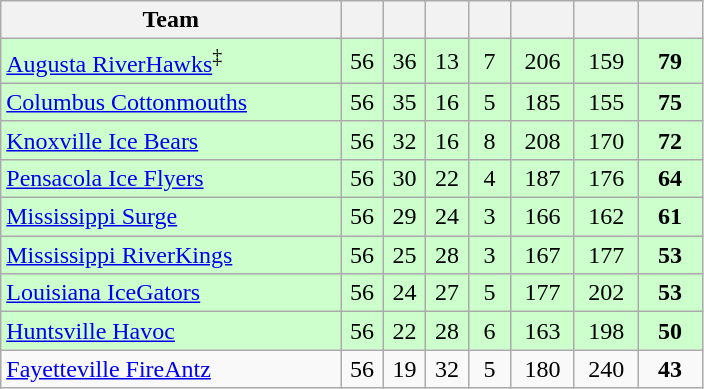<table class="wikitable">
<tr>
<th width="40%">Team</th>
<th width="5%"></th>
<th width="5%"></th>
<th width="5%"></th>
<th width="5%"></th>
<th width="7.5%"></th>
<th width="7.5%"></th>
<th width="7.5%"></th>
</tr>
<tr align=center bgcolor="#CCFFCC">
<td align=left><a href='#'>Augusta RiverHawks</a><sup>‡</sup></td>
<td>56</td>
<td>36</td>
<td>13</td>
<td>7</td>
<td>206</td>
<td>159</td>
<td><strong>79</strong></td>
</tr>
<tr align=center bgcolor="#CCFFCC">
<td align=left><a href='#'>Columbus Cottonmouths</a></td>
<td>56</td>
<td>35</td>
<td>16</td>
<td>5</td>
<td>185</td>
<td>155</td>
<td><strong>75</strong></td>
</tr>
<tr align=center bgcolor="#CCFFCC">
<td align=left><a href='#'>Knoxville Ice Bears</a></td>
<td>56</td>
<td>32</td>
<td>16</td>
<td>8</td>
<td>208</td>
<td>170</td>
<td><strong>72</strong></td>
</tr>
<tr align=center bgcolor="#CCFFCC">
<td align=left><a href='#'>Pensacola Ice Flyers</a></td>
<td>56</td>
<td>30</td>
<td>22</td>
<td>4</td>
<td>187</td>
<td>176</td>
<td><strong>64</strong></td>
</tr>
<tr align=center bgcolor="#CCFFCC">
<td align=left><a href='#'>Mississippi Surge</a></td>
<td>56</td>
<td>29</td>
<td>24</td>
<td>3</td>
<td>166</td>
<td>162</td>
<td><strong>61</strong></td>
</tr>
<tr align=center bgcolor="#CCFFCC">
<td align=left><a href='#'>Mississippi RiverKings</a></td>
<td>56</td>
<td>25</td>
<td>28</td>
<td>3</td>
<td>167</td>
<td>177</td>
<td><strong>53</strong></td>
</tr>
<tr align=center bgcolor="#CCFFCC">
<td align=left><a href='#'>Louisiana IceGators</a></td>
<td>56</td>
<td>24</td>
<td>27</td>
<td>5</td>
<td>177</td>
<td>202</td>
<td><strong>53</strong></td>
</tr>
<tr align=center bgcolor="#CCFFCC">
<td align=left><a href='#'>Huntsville Havoc</a></td>
<td>56</td>
<td>22</td>
<td>28</td>
<td>6</td>
<td>163</td>
<td>198</td>
<td><strong>50</strong></td>
</tr>
<tr align=center>
<td align=left><a href='#'>Fayetteville FireAntz</a></td>
<td>56</td>
<td>19</td>
<td>32</td>
<td>5</td>
<td>180</td>
<td>240</td>
<td><strong>43</strong></td>
</tr>
</table>
